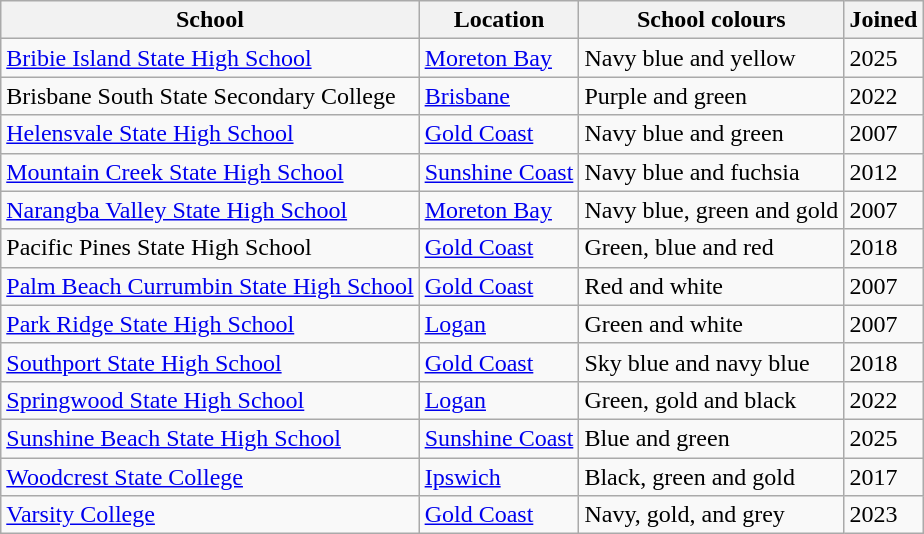<table class="wikitable sortable">
<tr>
<th>School</th>
<th>Location</th>
<th>School colours</th>
<th>Joined</th>
</tr>
<tr>
<td><a href='#'>Bribie Island State High School</a></td>
<td><a href='#'>Moreton Bay</a></td>
<td>Navy blue and yellow <br>  </td>
<td>2025</td>
</tr>
<tr>
<td>Brisbane South State Secondary College</td>
<td><a href='#'>Brisbane</a></td>
<td>Purple and green <br>  </td>
<td>2022</td>
</tr>
<tr>
<td><a href='#'>Helensvale State High School</a></td>
<td><a href='#'>Gold Coast</a></td>
<td>Navy blue and green <br>  </td>
<td>2007</td>
</tr>
<tr>
<td><a href='#'>Mountain Creek State High School</a></td>
<td><a href='#'>Sunshine Coast</a></td>
<td>Navy blue and fuchsia <br>  </td>
<td>2012</td>
</tr>
<tr>
<td><a href='#'>Narangba Valley State High School</a></td>
<td><a href='#'>Moreton Bay</a></td>
<td>Navy blue, green and gold <br>   </td>
<td>2007</td>
</tr>
<tr>
<td>Pacific Pines State High School</td>
<td><a href='#'>Gold Coast</a></td>
<td>Green, blue and red <br>   </td>
<td>2018</td>
</tr>
<tr>
<td><a href='#'>Palm Beach Currumbin State High School</a></td>
<td><a href='#'>Gold Coast</a></td>
<td>Red and white <br>  </td>
<td>2007</td>
</tr>
<tr>
<td><a href='#'>Park Ridge State High School</a></td>
<td><a href='#'>Logan</a></td>
<td>Green and white <br>  </td>
<td>2007</td>
</tr>
<tr>
<td><a href='#'>Southport State High School</a></td>
<td><a href='#'>Gold Coast</a></td>
<td>Sky blue and navy blue <br>  </td>
<td>2018</td>
</tr>
<tr>
<td><a href='#'>Springwood State High School</a></td>
<td><a href='#'>Logan</a></td>
<td>Green, gold and black <br>   </td>
<td>2022</td>
</tr>
<tr>
<td><a href='#'>Sunshine Beach State High School</a></td>
<td><a href='#'>Sunshine Coast</a></td>
<td>Blue and green <br>  </td>
<td>2025</td>
</tr>
<tr>
<td><a href='#'>Woodcrest State College</a></td>
<td><a href='#'>Ipswich</a></td>
<td>Black, green and gold <br>   </td>
<td>2017</td>
</tr>
<tr>
<td><a href='#'>Varsity College</a></td>
<td><a href='#'>Gold Coast</a></td>
<td>Navy, gold, and grey <br>   </td>
<td>2023</td>
</tr>
</table>
